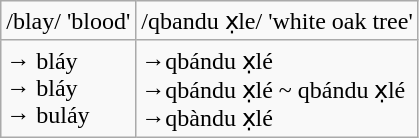<table class="wikitable">
<tr>
<td>/blay/ 'blood'</td>
<td>/qbandu x̣le/ 'white oak tree'</td>
</tr>
<tr>
<td>→ bláy<br>→ bláy<br>→ buláy</td>
<td>→qbándu x̣lé<br>→qbándu x̣lé ~ qbándu x̣lé<br>→qbàndu x̣lé</td>
</tr>
</table>
